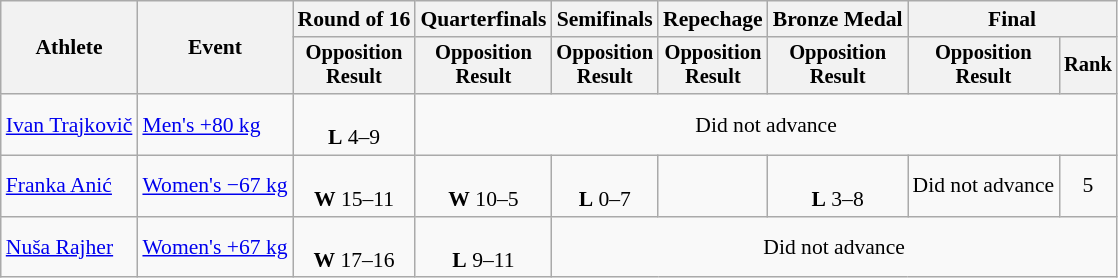<table class="wikitable" style="font-size:90%">
<tr>
<th rowspan="2">Athlete</th>
<th rowspan="2">Event</th>
<th>Round of 16</th>
<th>Quarterfinals</th>
<th>Semifinals</th>
<th>Repechage</th>
<th>Bronze Medal</th>
<th colspan=2>Final</th>
</tr>
<tr style="font-size:95%">
<th>Opposition<br>Result</th>
<th>Opposition<br>Result</th>
<th>Opposition<br>Result</th>
<th>Opposition<br>Result</th>
<th>Opposition<br>Result</th>
<th>Opposition<br>Result</th>
<th>Rank</th>
</tr>
<tr align=center>
<td align=left><a href='#'>Ivan Trajkovič</a></td>
<td align=left><a href='#'>Men's +80 kg</a></td>
<td><br><strong>L</strong> 4–9</td>
<td colspan=6>Did not advance</td>
</tr>
<tr align=center>
<td align=left><a href='#'>Franka Anić</a></td>
<td align=left><a href='#'>Women's −67 kg</a></td>
<td><br><strong>W</strong> 15–11</td>
<td><br><strong>W</strong> 10–5</td>
<td><br><strong>L</strong> 0–7</td>
<td></td>
<td><br><strong>L</strong> 3–8</td>
<td>Did not advance</td>
<td>5</td>
</tr>
<tr align=center>
<td align=left><a href='#'>Nuša Rajher</a></td>
<td align=left><a href='#'>Women's +67 kg</a></td>
<td><br><strong>W</strong> 17–16 </td>
<td><br><strong>L</strong> 9–11</td>
<td colspan=5>Did not advance</td>
</tr>
</table>
